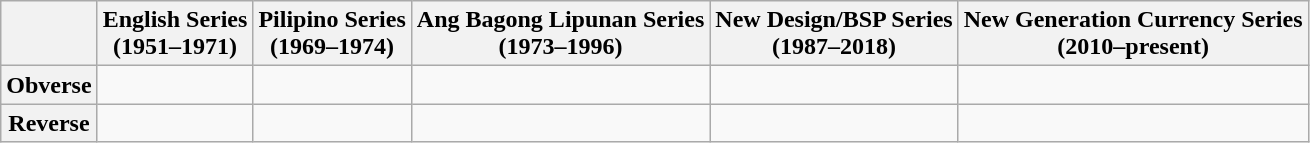<table class="wikitable">
<tr>
<th></th>
<th>English Series <br>(1951–1971)</th>
<th>Pilipino Series <br>(1969–1974)</th>
<th>Ang Bagong Lipunan Series <br>(1973–1996)</th>
<th>New Design/BSP Series <br>(1987–2018)</th>
<th>New Generation Currency Series <br>(2010–present)</th>
</tr>
<tr>
<th>Obverse</th>
<td></td>
<td></td>
<td></td>
<td></td>
<td></td>
</tr>
<tr>
<th>Reverse</th>
<td></td>
<td></td>
<td></td>
<td></td>
<td></td>
</tr>
</table>
